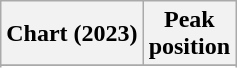<table class="wikitable sortable plainrowheaders" style="text-align:center">
<tr>
<th scope="col">Chart (2023)</th>
<th scope="col">Peak<br>position</th>
</tr>
<tr>
</tr>
<tr>
</tr>
<tr>
</tr>
<tr>
</tr>
<tr>
</tr>
<tr>
</tr>
</table>
